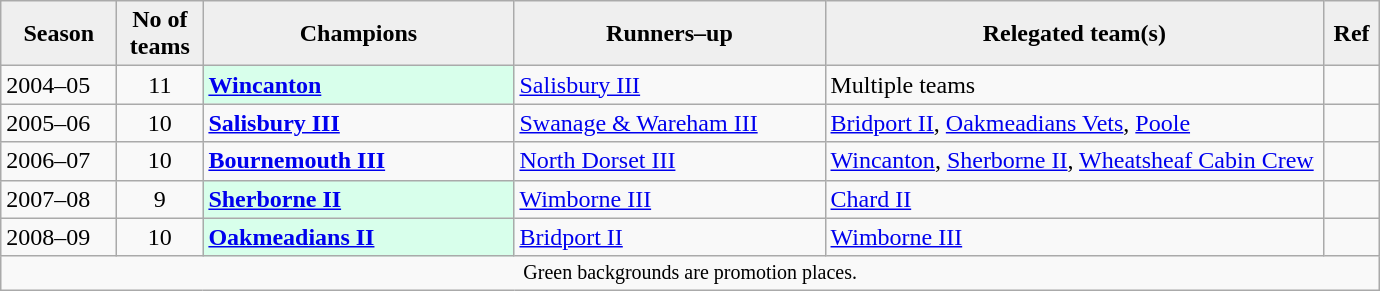<table class="wikitable" style="text-align: left;">
<tr>
<th style="background:#efefef; width:70px;">Season</th>
<th style="background:#efefef; width:50px;">No of teams</th>
<th style="background:#efefef; width:200px;">Champions</th>
<th style="background:#efefef; width:200px;">Runners–up</th>
<th style="background:#efefef; width:325px;">Relegated team(s)</th>
<th style="background:#efefef; width:30px;">Ref</th>
</tr>
<tr align="left">
<td>2004–05</td>
<td style="text-align: center;">11</td>
<td style="background:#d8ffeb;"><strong><a href='#'>Wincanton</a></strong></td>
<td><a href='#'>Salisbury III</a></td>
<td>Multiple teams</td>
<td></td>
</tr>
<tr>
<td>2005–06</td>
<td style="text-align: center;">10</td>
<td><strong><a href='#'>Salisbury III</a></strong></td>
<td><a href='#'>Swanage & Wareham III</a></td>
<td><a href='#'>Bridport II</a>, <a href='#'>Oakmeadians Vets</a>, <a href='#'>Poole</a></td>
<td></td>
</tr>
<tr>
<td>2006–07</td>
<td style="text-align: center;">10</td>
<td><strong><a href='#'>Bournemouth III</a></strong></td>
<td><a href='#'>North Dorset III</a></td>
<td><a href='#'>Wincanton</a>, <a href='#'>Sherborne II</a>, <a href='#'>Wheatsheaf Cabin Crew</a></td>
<td></td>
</tr>
<tr>
<td>2007–08</td>
<td style="text-align: center;">9</td>
<td style="background:#d8ffeb;"><strong><a href='#'>Sherborne II</a></strong></td>
<td><a href='#'>Wimborne III</a></td>
<td><a href='#'>Chard II</a></td>
<td></td>
</tr>
<tr>
<td>2008–09</td>
<td style="text-align: center;">10</td>
<td style="background:#d8ffeb;"><strong><a href='#'>Oakmeadians II</a></strong></td>
<td><a href='#'>Bridport II</a></td>
<td><a href='#'>Wimborne III</a></td>
<td></td>
</tr>
<tr>
<td colspan="15" style="border:0; font-size:smaller; text-align:center;">Green backgrounds are promotion places.</td>
</tr>
</table>
